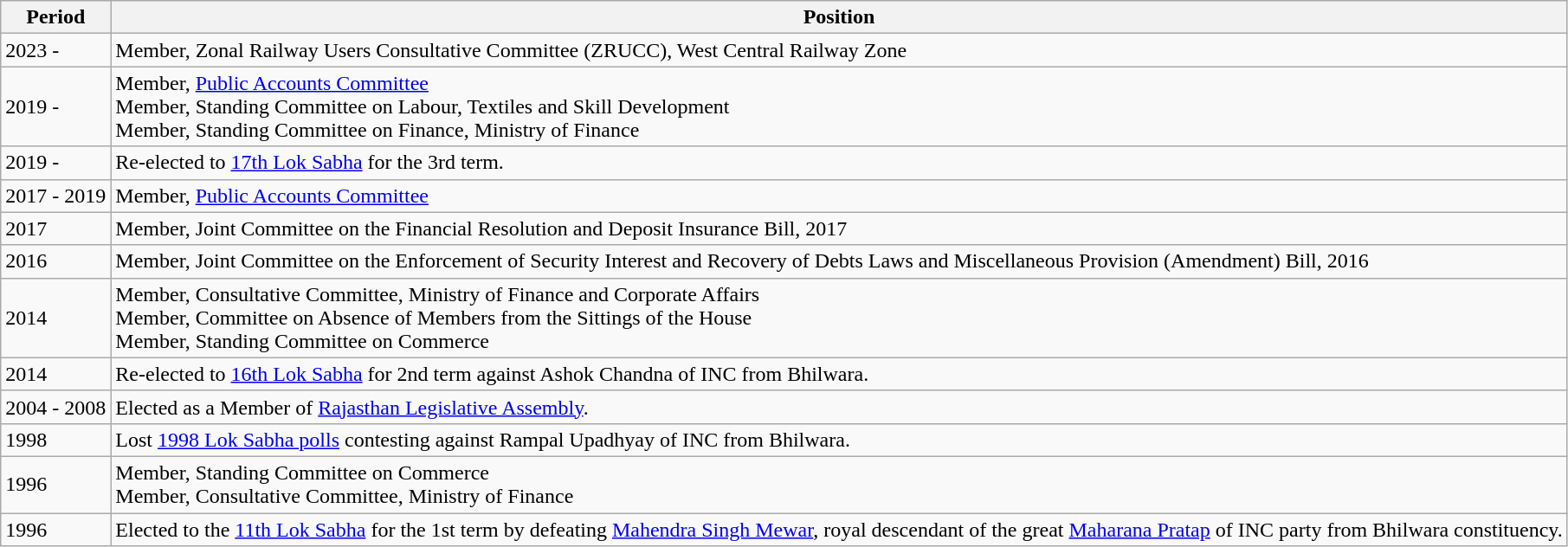<table class="wikitable">
<tr>
<th>Period</th>
<th>Position</th>
</tr>
<tr>
<td>2023 -</td>
<td>Member, Zonal Railway Users Consultative Committee (ZRUCC), West Central Railway Zone</td>
</tr>
<tr>
<td>2019 -</td>
<td>Member, <a href='#'>Public Accounts Committee</a><br>Member, Standing Committee on Labour, Textiles and Skill Development<br>Member, Standing Committee on Finance, Ministry of Finance</td>
</tr>
<tr>
<td>2019 -</td>
<td>Re-elected to <a href='#'>17th Lok Sabha</a> for the 3rd term.</td>
</tr>
<tr>
<td>2017 - 2019</td>
<td>Member, <a href='#'>Public Accounts Committee</a></td>
</tr>
<tr>
<td>2017</td>
<td>Member, Joint Committee on the Financial Resolution and Deposit Insurance Bill, 2017</td>
</tr>
<tr>
<td>2016</td>
<td>Member, Joint Committee on the Enforcement of Security Interest and Recovery of Debts Laws and Miscellaneous Provision (Amendment) Bill, 2016</td>
</tr>
<tr>
<td>2014</td>
<td>Member, Consultative Committee, Ministry of Finance and Corporate Affairs<br>Member, Committee on Absence of Members from the Sittings of the House<br>Member, Standing Committee on Commerce</td>
</tr>
<tr>
<td>2014</td>
<td>Re-elected to <a href='#'>16th Lok Sabha</a> for 2nd term against Ashok Chandna of INC from Bhilwara.</td>
</tr>
<tr>
<td>2004 - 2008</td>
<td>Elected as a Member of <a href='#'>Rajasthan Legislative Assembly</a>.</td>
</tr>
<tr>
<td>1998</td>
<td>Lost <a href='#'>1998 Lok Sabha polls</a> contesting against Rampal Upadhyay of INC from Bhilwara.</td>
</tr>
<tr>
<td>1996</td>
<td>Member, Standing Committee on Commerce<br>Member, Consultative Committee, Ministry of Finance</td>
</tr>
<tr>
<td>1996</td>
<td>Elected to the <a href='#'>11th Lok Sabha</a> for the 1st term by defeating <a href='#'>Mahendra Singh Mewar</a>, royal descendant of the great <a href='#'>Maharana Pratap</a> of INC party from Bhilwara constituency.</td>
</tr>
</table>
